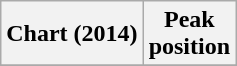<table class="wikitable plainrowheaders">
<tr>
<th>Chart (2014)</th>
<th>Peak<br>position</th>
</tr>
<tr>
</tr>
</table>
